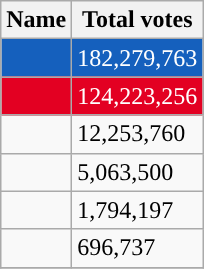<table class="wikitable" style="width: auto">
<tr>
<th>Name</th>
<th>Total votes</th>
</tr>
<tr style="background:#1560BD;color:#FFFFFF">
<td></td>
<td>182,279,763</td>
</tr>
<tr style="background:#E30022;color:#FFFFFF">
<td></td>
<td>124,223,256</td>
</tr>
<tr>
<td></td>
<td>12,253,760</td>
</tr>
<tr>
<td></td>
<td>5,063,500</td>
</tr>
<tr>
<td></td>
<td>1,794,197</td>
</tr>
<tr>
<td></td>
<td>696,737</td>
</tr>
<tr>
</tr>
</table>
